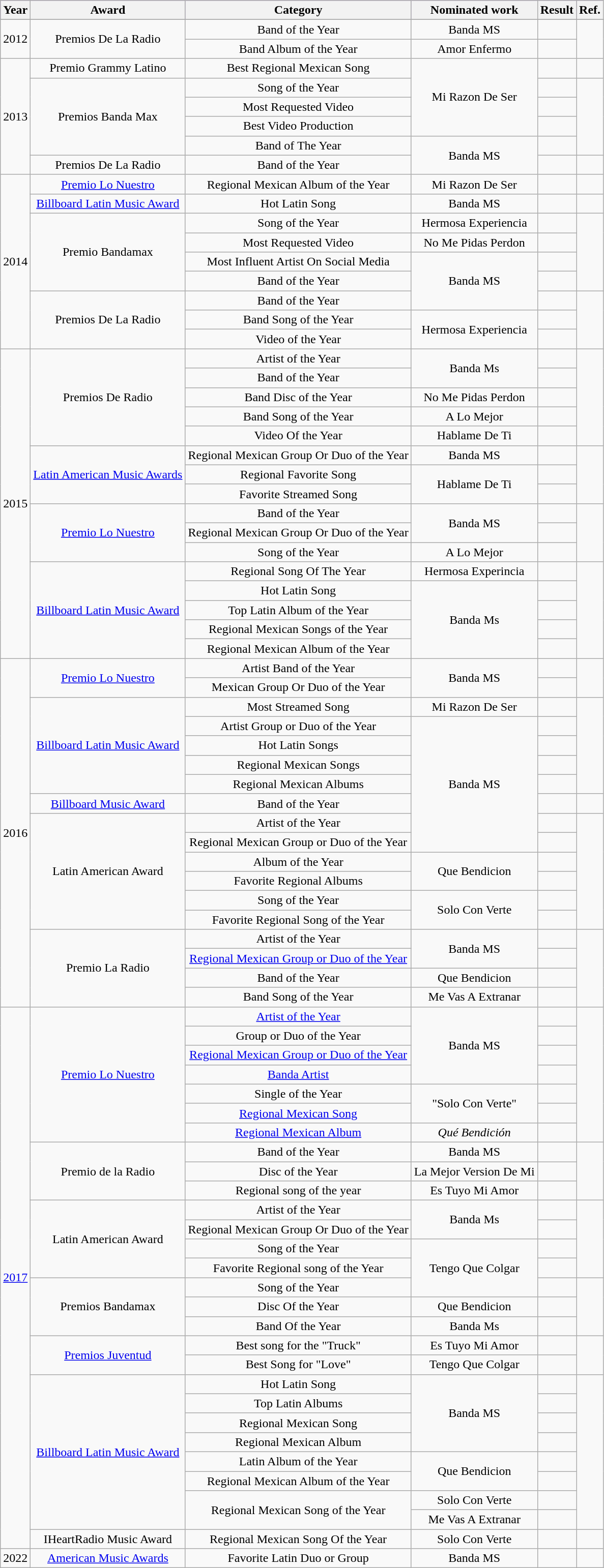<table class="wikitable plainrowheaders" style="text-align:center">
<tr style="background:#96c;">
<th scope="col">Year</th>
<th scope="col">Award</th>
<th scope="col">Category</th>
<th scope="col">Nominated work</th>
<th scope="col">Result</th>
<th scope="col">Ref.</th>
</tr>
<tr>
</tr>
<tr>
<td rowspan="2">2012</td>
<td rowspan="2">Premios De La Radio</td>
<td>Band of the Year</td>
<td>Banda MS</td>
<td></td>
<td rowspan="2"></td>
</tr>
<tr>
<td>Band Album of the Year</td>
<td>Amor Enfermo</td>
<td></td>
</tr>
<tr>
<td rowspan="6">2013</td>
<td>Premio Grammy Latino</td>
<td>Best Regional Mexican Song</td>
<td rowspan="4">Mi Razon De Ser</td>
<td></td>
<td></td>
</tr>
<tr>
<td rowspan="4">Premios Banda Max</td>
<td>Song of the Year</td>
<td></td>
<td rowspan="4"></td>
</tr>
<tr>
<td>Most Requested Video</td>
<td></td>
</tr>
<tr>
<td>Best Video Production</td>
<td></td>
</tr>
<tr>
<td>Band of The Year</td>
<td rowspan="2">Banda MS</td>
<td></td>
</tr>
<tr>
<td>Premios De La Radio</td>
<td>Band of the Year</td>
<td></td>
<td></td>
</tr>
<tr>
<td rowspan="9">2014</td>
<td><a href='#'>Premio Lo Nuestro</a></td>
<td>Regional Mexican Album of the Year</td>
<td>Mi Razon De Ser</td>
<td></td>
<td></td>
</tr>
<tr>
<td><a href='#'>Billboard Latin Music Award</a></td>
<td>Hot Latin Song</td>
<td>Banda MS</td>
<td></td>
<td></td>
</tr>
<tr>
<td rowspan="4">Premio Bandamax</td>
<td>Song of the Year</td>
<td>Hermosa Experiencia</td>
<td></td>
<td rowspan="4"></td>
</tr>
<tr>
<td>Most Requested Video</td>
<td>No Me Pidas Perdon</td>
<td></td>
</tr>
<tr>
<td>Most Influent Artist On Social Media</td>
<td rowspan="3">Banda MS</td>
<td></td>
</tr>
<tr>
<td>Band of the Year</td>
<td></td>
</tr>
<tr>
<td rowspan="3">Premios De La Radio</td>
<td>Band of the Year</td>
<td></td>
<td rowspan="3"></td>
</tr>
<tr>
<td>Band Song of the Year</td>
<td rowspan="2">Hermosa Experiencia</td>
<td></td>
</tr>
<tr>
<td>Video of the Year</td>
<td></td>
</tr>
<tr>
<td rowspan="16">2015</td>
<td rowspan="5">Premios De Radio</td>
<td>Artist of the Year</td>
<td rowspan="2">Banda Ms</td>
<td></td>
<td rowspan="5"></td>
</tr>
<tr>
<td>Band of the Year</td>
<td></td>
</tr>
<tr>
<td>Band Disc of the Year</td>
<td>No Me Pidas Perdon</td>
<td></td>
</tr>
<tr>
<td>Band Song of the Year</td>
<td>A Lo Mejor</td>
<td></td>
</tr>
<tr>
<td>Video Of the Year</td>
<td>Hablame De Ti</td>
<td></td>
</tr>
<tr>
<td rowspan="3"><a href='#'>Latin American Music Awards</a></td>
<td>Regional Mexican Group Or Duo of the Year</td>
<td>Banda MS</td>
<td></td>
<td rowspan="3"></td>
</tr>
<tr>
<td>Regional Favorite Song</td>
<td rowspan="2">Hablame De Ti</td>
<td></td>
</tr>
<tr>
<td>Favorite Streamed Song</td>
<td></td>
</tr>
<tr>
<td rowspan="3"><a href='#'>Premio Lo Nuestro</a></td>
<td>Band of the Year</td>
<td rowspan="2">Banda MS</td>
<td></td>
<td rowspan="3"></td>
</tr>
<tr>
<td>Regional Mexican Group Or Duo of the Year</td>
<td></td>
</tr>
<tr>
<td>Song of the Year</td>
<td>A Lo Mejor</td>
<td></td>
</tr>
<tr>
<td rowspan="5"><a href='#'>Billboard Latin Music Award</a></td>
<td>Regional Song Of The Year</td>
<td>Hermosa Experincia</td>
<td></td>
<td rowspan="5"></td>
</tr>
<tr>
<td>Hot Latin Song</td>
<td rowspan="4">Banda Ms</td>
<td></td>
</tr>
<tr>
<td>Top Latin Album of the Year</td>
<td></td>
</tr>
<tr>
<td>Regional Mexican Songs of the Year</td>
<td></td>
</tr>
<tr>
<td>Regional Mexican Album of the Year</td>
<td></td>
</tr>
<tr>
<td rowspan="18">2016</td>
<td rowspan="2"><a href='#'>Premio Lo Nuestro</a></td>
<td>Artist Band of the Year</td>
<td rowspan="2">Banda MS</td>
<td></td>
<td rowspan="2"></td>
</tr>
<tr>
<td>Mexican Group Or Duo of the Year</td>
<td></td>
</tr>
<tr>
<td rowspan="5"><a href='#'>Billboard Latin Music Award</a></td>
<td>Most Streamed Song</td>
<td>Mi Razon De Ser</td>
<td></td>
<td rowspan="5"></td>
</tr>
<tr>
<td>Artist Group or Duo of the Year</td>
<td rowspan="7">Banda MS</td>
<td></td>
</tr>
<tr>
<td>Hot Latin Songs</td>
<td></td>
</tr>
<tr>
<td>Regional Mexican Songs</td>
<td></td>
</tr>
<tr>
<td>Regional Mexican Albums</td>
<td></td>
</tr>
<tr>
<td><a href='#'>Billboard Music Award</a></td>
<td>Band of the Year</td>
<td></td>
<td></td>
</tr>
<tr>
<td rowspan="6">Latin American Award</td>
<td>Artist of the Year</td>
<td></td>
<td rowspan="6"></td>
</tr>
<tr>
<td>Regional Mexican Group or Duo of the Year</td>
<td></td>
</tr>
<tr>
<td>Album of the Year</td>
<td rowspan="2">Que Bendicion</td>
<td></td>
</tr>
<tr>
<td>Favorite Regional Albums</td>
<td></td>
</tr>
<tr>
<td>Song of the Year</td>
<td rowspan="2">Solo Con Verte</td>
<td></td>
</tr>
<tr>
<td>Favorite Regional Song of the Year</td>
<td></td>
</tr>
<tr>
<td rowspan="4">Premio La Radio</td>
<td>Artist of the Year</td>
<td rowspan="2">Banda MS</td>
<td></td>
<td rowspan="4"></td>
</tr>
<tr>
<td><a href='#'>Regional Mexican Group or Duo of the Year</a></td>
<td></td>
</tr>
<tr>
<td>Band of the Year</td>
<td>Que Bendicion</td>
<td></td>
</tr>
<tr>
<td>Band Song of the Year</td>
<td>Me Vas A Extranar</td>
<td></td>
</tr>
<tr>
<td rowspan="28" scope="row"><a href='#'>2017</a></td>
<td rowspan="7" scope="row"><a href='#'>Premio Lo Nuestro</a></td>
<td><a href='#'>Artist of the Year</a></td>
<td rowspan="4" scope="row">Banda MS</td>
<td></td>
<td rowspan="7" scope="row"></td>
</tr>
<tr>
<td>Group or Duo of the Year</td>
<td></td>
</tr>
<tr>
<td><a href='#'>Regional Mexican Group or Duo of the Year</a></td>
<td></td>
</tr>
<tr>
<td><a href='#'>Banda Artist</a></td>
<td></td>
</tr>
<tr>
<td>Single of the Year</td>
<td rowspan="2" scope="row">"Solo Con Verte"</td>
<td></td>
</tr>
<tr>
<td><a href='#'>Regional Mexican Song</a></td>
<td></td>
</tr>
<tr>
<td><a href='#'>Regional Mexican Album</a></td>
<td><em>Qué Bendición</em></td>
<td></td>
</tr>
<tr>
<td rowspan="3">Premio de la Radio</td>
<td>Band of the Year</td>
<td>Banda MS</td>
<td></td>
<td rowspan="3"></td>
</tr>
<tr>
<td>Disc of the Year</td>
<td>La Mejor Version De Mi</td>
<td></td>
</tr>
<tr>
<td>Regional song of the year</td>
<td>Es Tuyo Mi Amor</td>
<td></td>
</tr>
<tr>
<td rowspan="4">Latin American Award</td>
<td>Artist of the Year</td>
<td rowspan="2">Banda Ms</td>
<td></td>
<td rowspan="4"></td>
</tr>
<tr>
<td>Regional Mexican Group Or Duo of the Year</td>
<td></td>
</tr>
<tr>
<td>Song of the Year</td>
<td rowspan="3">Tengo Que Colgar</td>
<td></td>
</tr>
<tr>
<td>Favorite Regional song of the Year</td>
<td></td>
</tr>
<tr>
<td rowspan="3">Premios Bandamax</td>
<td>Song of the Year</td>
<td></td>
<td rowspan="3"></td>
</tr>
<tr>
<td>Disc Of the Year</td>
<td>Que Bendicion</td>
<td></td>
</tr>
<tr>
<td>Band Of the Year</td>
<td>Banda Ms</td>
<td></td>
</tr>
<tr>
<td rowspan="2"><a href='#'>Premios Juventud</a></td>
<td>Best song for the "Truck"</td>
<td>Es Tuyo Mi Amor</td>
<td></td>
<td rowspan="2"></td>
</tr>
<tr>
<td>Best Song for "Love"</td>
<td>Tengo Que Colgar</td>
<td></td>
</tr>
<tr>
<td rowspan="8"><a href='#'>Billboard Latin Music Award</a></td>
<td>Hot Latin Song</td>
<td rowspan="4">Banda MS</td>
<td></td>
<td rowspan="8"></td>
</tr>
<tr>
<td>Top Latin Albums</td>
<td></td>
</tr>
<tr>
<td>Regional Mexican Song</td>
<td></td>
</tr>
<tr>
<td>Regional Mexican Album</td>
<td></td>
</tr>
<tr>
<td>Latin Album of the Year</td>
<td rowspan="2">Que Bendicion</td>
<td></td>
</tr>
<tr>
<td>Regional Mexican Album of the Year</td>
<td></td>
</tr>
<tr>
<td rowspan="2">Regional Mexican Song of the Year</td>
<td>Solo Con Verte</td>
<td></td>
</tr>
<tr>
<td>Me Vas A Extranar</td>
<td></td>
</tr>
<tr>
<td>IHeartRadio Music Award</td>
<td>Regional Mexican Song Of the Year</td>
<td>Solo Con Verte</td>
<td></td>
<td></td>
</tr>
<tr>
<td>2022</td>
<td><a href='#'>American Music Awards</a></td>
<td>Favorite Latin Duo or Group</td>
<td>Banda MS</td>
<td></td>
<td></td>
</tr>
</table>
